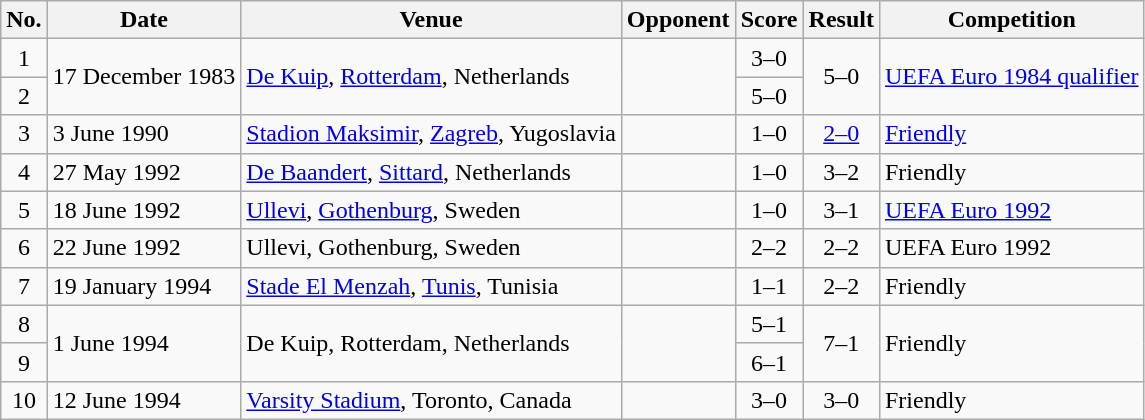<table class="wikitable sortable">
<tr>
<th scope="col">No.</th>
<th scope="col">Date</th>
<th scope="col">Venue</th>
<th scope="col">Opponent</th>
<th scope="col">Score</th>
<th scope="col">Result</th>
<th scope="col">Competition</th>
</tr>
<tr>
<td align="center">1</td>
<td rowspan="2">17 December 1983</td>
<td rowspan="2"><a href='#'>De Kuip</a>, <a href='#'>Rotterdam</a>, Netherlands</td>
<td rowspan="2"></td>
<td align="center">3–0</td>
<td rowspan="2" align=center>5–0</td>
<td rowspan="2"><a href='#'>UEFA Euro 1984 qualifier</a></td>
</tr>
<tr>
<td align="center">2</td>
<td align="center">5–0</td>
</tr>
<tr>
<td align="center">3</td>
<td>3 June 1990</td>
<td><a href='#'>Stadion Maksimir</a>, <a href='#'>Zagreb</a>, Yugoslavia</td>
<td></td>
<td align="center">1–0</td>
<td align="center"><a href='#'>2–0</a></td>
<td><a href='#'>Friendly</a></td>
</tr>
<tr>
<td align="center">4</td>
<td>27 May 1992</td>
<td><a href='#'>De Baandert</a>, <a href='#'>Sittard</a>, Netherlands</td>
<td></td>
<td align="center">1–0</td>
<td align="center">3–2</td>
<td>Friendly</td>
</tr>
<tr>
<td align="center">5</td>
<td>18 June 1992</td>
<td><a href='#'>Ullevi</a>, <a href='#'>Gothenburg</a>, Sweden</td>
<td></td>
<td align="center">1–0</td>
<td align="center">3–1</td>
<td><a href='#'>UEFA Euro 1992</a></td>
</tr>
<tr>
<td align="center">6</td>
<td>22 June 1992</td>
<td>Ullevi, Gothenburg, Sweden</td>
<td></td>
<td align="center">2–2</td>
<td align="center">2–2</td>
<td>UEFA Euro 1992</td>
</tr>
<tr>
<td align="center">7</td>
<td>19 January 1994</td>
<td><a href='#'>Stade El Menzah</a>, <a href='#'>Tunis</a>, Tunisia</td>
<td></td>
<td align="center">1–1</td>
<td align="center">2–2</td>
<td>Friendly</td>
</tr>
<tr>
<td align="center">8</td>
<td rowspan="2">1 June 1994</td>
<td rowspan="2">De Kuip, Rotterdam, Netherlands</td>
<td rowspan="2"></td>
<td align="center">5–1</td>
<td rowspan="2" align=center>7–1</td>
<td rowspan="2">Friendly</td>
</tr>
<tr>
<td align="center">9</td>
<td align="center">6–1</td>
</tr>
<tr>
<td align="center">10</td>
<td>12 June 1994</td>
<td><a href='#'>Varsity Stadium</a>, Toronto, Canada</td>
<td></td>
<td align="center">3–0</td>
<td align="center">3–0</td>
<td>Friendly</td>
</tr>
</table>
